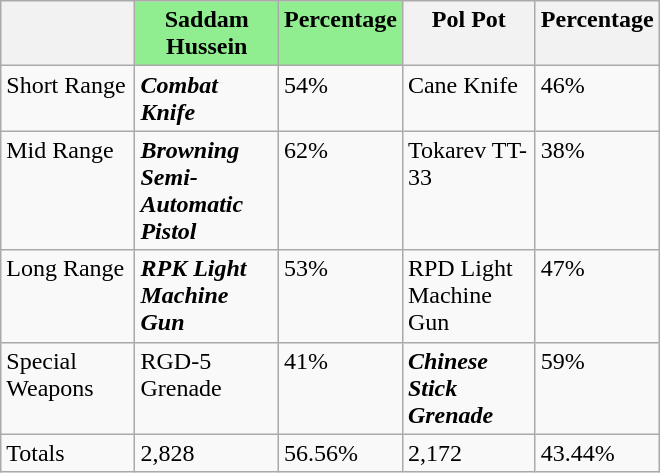<table class="wikitable" style="text-align:left; width:440px; height:200px">
<tr valign="top">
<th style="width:120px;"></th>
<th style="width:120px; background:lightgreen;">Saddam Hussein</th>
<th style="width:40px; background:lightgreen;">Percentage</th>
<th style="width:120px;">Pol Pot</th>
<th style="width:40px;">Percentage</th>
</tr>
<tr valign="top">
<td>Short Range</td>
<td><strong><em>Combat Knife</em></strong></td>
<td>54%</td>
<td>Cane Knife</td>
<td>46%</td>
</tr>
<tr valign="top">
<td>Mid Range</td>
<td><strong><em>Browning Semi-Automatic Pistol</em></strong></td>
<td>62%</td>
<td>Tokarev TT-33</td>
<td>38%</td>
</tr>
<tr valign="top">
<td>Long Range</td>
<td><strong><em>RPK Light Machine Gun</em></strong></td>
<td>53%</td>
<td>RPD Light Machine Gun</td>
<td>47%</td>
</tr>
<tr valign="top">
<td>Special Weapons</td>
<td>RGD-5 Grenade</td>
<td>41%</td>
<td><strong><em>Chinese Stick Grenade</em></strong></td>
<td>59%</td>
</tr>
<tr valign="top">
<td>Totals</td>
<td>2,828</td>
<td>56.56%</td>
<td>2,172</td>
<td>43.44%</td>
</tr>
</table>
